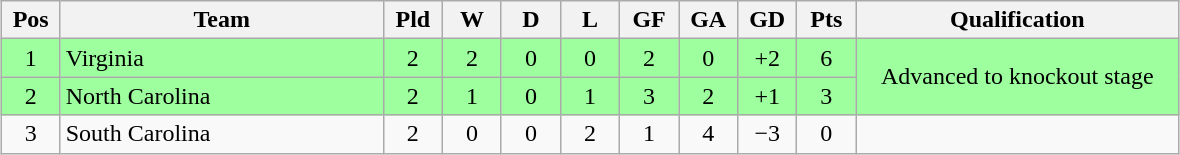<table class="wikitable" style="text-align:center; margin: 1em auto">
<tr>
<th style="width:2em">Pos</th>
<th style="width:13em">Team</th>
<th style="width:2em">Pld</th>
<th style="width:2em">W</th>
<th style="width:2em">D</th>
<th style="width:2em">L</th>
<th style="width:2em">GF</th>
<th style="width:2em">GA</th>
<th style="width:2em">GD</th>
<th style="width:2em">Pts</th>
<th style="width:13em">Qualification</th>
</tr>
<tr bgcolor="#9eff9e">
<td>1</td>
<td style="text-align:left">Virginia</td>
<td>2</td>
<td>2</td>
<td>0</td>
<td>0</td>
<td>2</td>
<td>0</td>
<td>+2</td>
<td>6</td>
<td rowspan="2">Advanced to knockout stage</td>
</tr>
<tr bgcolor="#9eff9e">
<td>2</td>
<td style="text-align:left">North Carolina</td>
<td>2</td>
<td>1</td>
<td>0</td>
<td>1</td>
<td>3</td>
<td>2</td>
<td>+1</td>
<td>3</td>
</tr>
<tr>
<td>3</td>
<td style="text-align:left">South Carolina</td>
<td>2</td>
<td>0</td>
<td>0</td>
<td>2</td>
<td>1</td>
<td>4</td>
<td>−3</td>
<td>0</td>
<td></td>
</tr>
</table>
